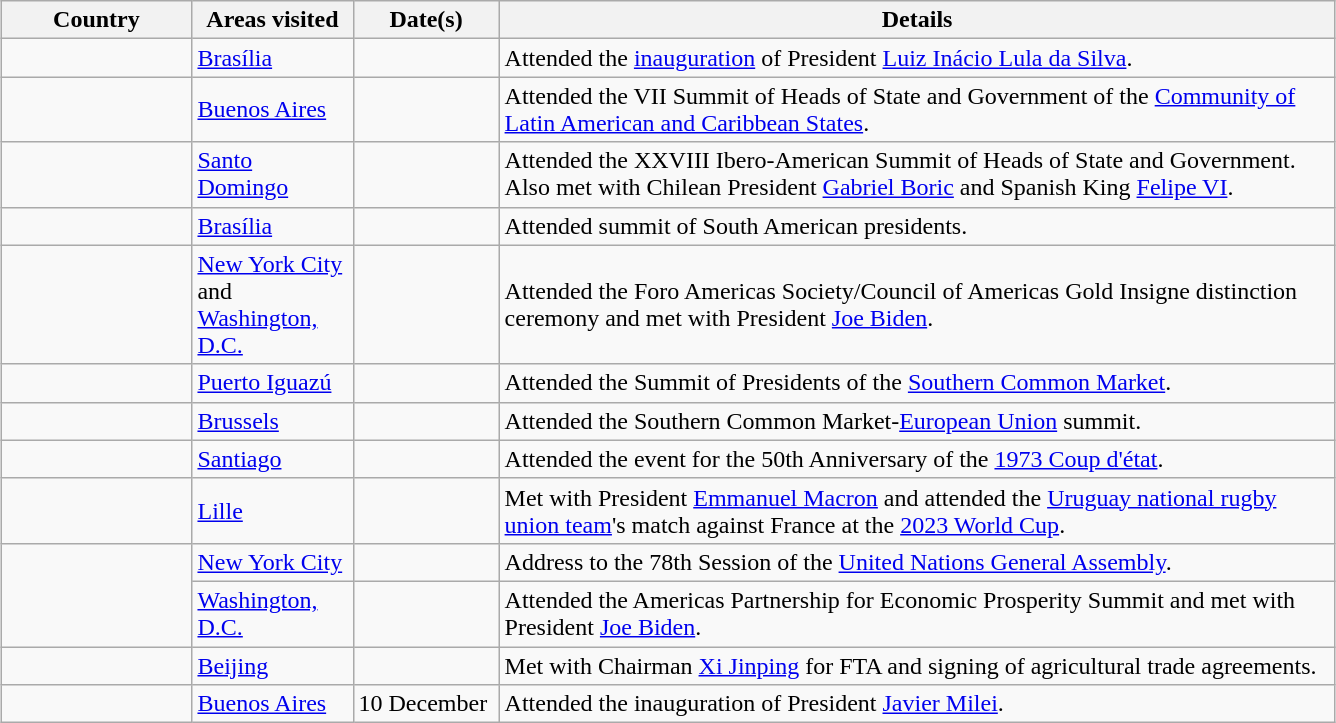<table class="wikitable sortable outercollapse" style="margin: 1em auto 1em auto">
<tr>
<th width="120">Country</th>
<th width="100">Areas visited</th>
<th width="90">Date(s)</th>
<th class="unsortable" width="550">Details</th>
</tr>
<tr>
<td></td>
<td><a href='#'>Brasília</a></td>
<td></td>
<td>Attended the <a href='#'>inauguration</a> of President <a href='#'>Luiz Inácio Lula da Silva</a>.</td>
</tr>
<tr>
<td></td>
<td><a href='#'>Buenos Aires</a></td>
<td></td>
<td>Attended the VII Summit of Heads of State and Government of the <a href='#'>Community of Latin American and Caribbean States</a>.</td>
</tr>
<tr>
<td></td>
<td><a href='#'>Santo Domingo</a></td>
<td></td>
<td>Attended the XXVIII Ibero-American Summit of Heads of State and Government. Also met with Chilean President <a href='#'>Gabriel Boric</a> and Spanish King <a href='#'>Felipe VI</a>.</td>
</tr>
<tr>
<td></td>
<td><a href='#'>Brasília</a></td>
<td></td>
<td>Attended summit of South American presidents.</td>
</tr>
<tr>
<td></td>
<td><a href='#'>New York City</a> and  <a href='#'>Washington, D.C.</a></td>
<td></td>
<td>Attended the Foro Americas Society/Council of Americas Gold Insigne distinction ceremony and met with President <a href='#'>Joe Biden</a>.</td>
</tr>
<tr>
<td></td>
<td><a href='#'>Puerto Iguazú</a></td>
<td></td>
<td>Attended the Summit of Presidents of the <a href='#'>Southern Common Market</a>.</td>
</tr>
<tr>
<td></td>
<td><a href='#'>Brussels</a></td>
<td></td>
<td>Attended the Southern Common Market-<a href='#'>European Union</a> summit.</td>
</tr>
<tr>
<td></td>
<td><a href='#'>Santiago</a></td>
<td></td>
<td>Attended the event for the 50th Anniversary of the <a href='#'>1973 Coup d'état</a>.</td>
</tr>
<tr>
<td></td>
<td><a href='#'>Lille</a></td>
<td></td>
<td>Met with President <a href='#'>Emmanuel Macron</a> and attended the <a href='#'>Uruguay national rugby union team</a>'s match against France at the <a href='#'>2023 World Cup</a>.</td>
</tr>
<tr>
<td rowspan="2"></td>
<td><a href='#'>New York City</a></td>
<td></td>
<td>Address to the 78th Session of the <a href='#'>United Nations General Assembly</a>.</td>
</tr>
<tr>
<td><a href='#'>Washington, D.C.</a></td>
<td></td>
<td>Attended the Americas Partnership for Economic Prosperity Summit and met with President <a href='#'>Joe Biden</a>.</td>
</tr>
<tr>
<td></td>
<td><a href='#'>Beijing</a></td>
<td></td>
<td>Met with Chairman <a href='#'>Xi Jinping</a> for FTA and signing of agricultural trade agreements.</td>
</tr>
<tr>
<td></td>
<td><a href='#'>Buenos Aires</a></td>
<td>10 December</td>
<td>Attended the inauguration of President <a href='#'>Javier Milei</a>.</td>
</tr>
</table>
